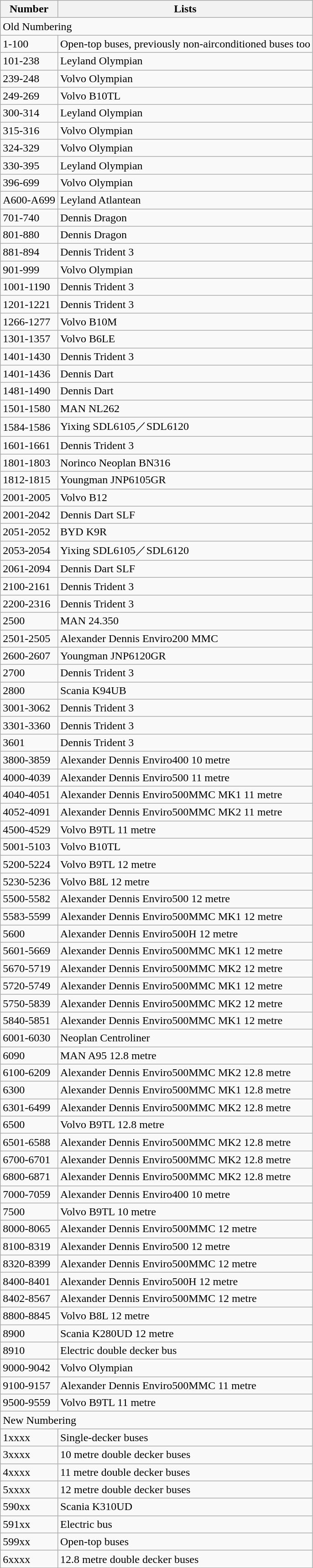<table class="wikitable">
<tr>
<th>Number</th>
<th>Lists</th>
</tr>
<tr>
<td colspan="2">Old Numbering</td>
</tr>
<tr>
<td>1-100</td>
<td>Open-top buses, previously non-airconditioned buses too</td>
</tr>
<tr>
<td>101-238</td>
<td>Leyland Olympian</td>
</tr>
<tr>
<td>239-248</td>
<td>Volvo Olympian</td>
</tr>
<tr>
<td>249-269</td>
<td>Volvo B10TL</td>
</tr>
<tr>
<td>300-314</td>
<td>Leyland Olympian</td>
</tr>
<tr>
<td>315-316</td>
<td>Volvo Olympian</td>
</tr>
<tr>
<td>324-329</td>
<td>Volvo Olympian</td>
</tr>
<tr>
<td>330-395</td>
<td>Leyland Olympian</td>
</tr>
<tr>
<td>396-699</td>
<td>Volvo Olympian</td>
</tr>
<tr>
<td>A600-A699</td>
<td>Leyland Atlantean</td>
</tr>
<tr>
<td>701-740</td>
<td>Dennis Dragon</td>
</tr>
<tr>
<td>801-880</td>
<td>Dennis Dragon</td>
</tr>
<tr>
<td>881-894</td>
<td>Dennis Trident 3</td>
</tr>
<tr>
<td>901-999</td>
<td>Volvo Olympian</td>
</tr>
<tr>
<td>1001-1190</td>
<td>Dennis Trident 3</td>
</tr>
<tr>
<td>1201-1221</td>
<td>Dennis Trident 3</td>
</tr>
<tr>
<td>1266-1277</td>
<td>Volvo B10M</td>
</tr>
<tr>
<td>1301-1357</td>
<td>Volvo B6LE</td>
</tr>
<tr>
<td>1401-1430</td>
<td>Dennis Trident 3</td>
</tr>
<tr>
<td>1401-1436</td>
<td>Dennis Dart</td>
</tr>
<tr>
<td>1481-1490</td>
<td>Dennis Dart</td>
</tr>
<tr>
<td>1501-1580</td>
<td>MAN NL262</td>
</tr>
<tr>
<td>1584-1586</td>
<td>Yixing SDL6105／SDL6120</td>
</tr>
<tr>
<td>1601-1661</td>
<td>Dennis Trident 3</td>
</tr>
<tr>
<td>1801-1803</td>
<td>Norinco Neoplan BN316</td>
</tr>
<tr>
<td>1812-1815</td>
<td>Youngman JNP6105GR</td>
</tr>
<tr>
<td>2001-2005</td>
<td>Volvo B12</td>
</tr>
<tr>
<td>2001-2042</td>
<td>Dennis Dart SLF</td>
</tr>
<tr>
<td>2051-2052</td>
<td>BYD K9R</td>
</tr>
<tr>
<td>2053-2054</td>
<td>Yixing SDL6105／SDL6120</td>
</tr>
<tr>
<td>2061-2094</td>
<td>Dennis Dart SLF</td>
</tr>
<tr>
<td>2100-2161</td>
<td>Dennis Trident 3</td>
</tr>
<tr>
<td>2200-2316</td>
<td>Dennis Trident 3</td>
</tr>
<tr>
<td>2500</td>
<td>MAN 24.350</td>
</tr>
<tr>
<td>2501-2505</td>
<td>Alexander Dennis Enviro200 MMC</td>
</tr>
<tr>
<td>2600-2607</td>
<td>Youngman JNP6120GR</td>
</tr>
<tr>
<td>2700</td>
<td>Dennis Trident 3</td>
</tr>
<tr>
<td>2800</td>
<td>Scania K94UB</td>
</tr>
<tr>
<td>3001-3062</td>
<td>Dennis Trident 3</td>
</tr>
<tr>
<td>3301-3360</td>
<td>Dennis Trident 3</td>
</tr>
<tr>
<td>3601</td>
<td>Dennis Trident 3</td>
</tr>
<tr>
<td>3800-3859</td>
<td>Alexander Dennis Enviro400 10 metre</td>
</tr>
<tr>
<td>4000-4039</td>
<td>Alexander Dennis Enviro500 11 metre</td>
</tr>
<tr>
<td>4040-4051</td>
<td>Alexander Dennis Enviro500MMC MK1 11 metre</td>
</tr>
<tr>
<td>4052-4091</td>
<td>Alexander Dennis Enviro500MMC MK2 11 metre</td>
</tr>
<tr>
<td>4500-4529</td>
<td>Volvo B9TL 11 metre</td>
</tr>
<tr>
<td>5001-5103</td>
<td>Volvo B10TL</td>
</tr>
<tr>
<td>5200-5224</td>
<td>Volvo B9TL 12 metre</td>
</tr>
<tr>
<td>5230-5236</td>
<td>Volvo B8L 12 metre</td>
</tr>
<tr>
<td>5500-5582</td>
<td>Alexander Dennis Enviro500 12 metre</td>
</tr>
<tr>
<td>5583-5599</td>
<td>Alexander Dennis Enviro500MMC MK1 12 metre</td>
</tr>
<tr>
<td>5600</td>
<td>Alexander Dennis Enviro500H 12 metre</td>
</tr>
<tr>
<td>5601-5669</td>
<td>Alexander Dennis Enviro500MMC MK1 12 metre</td>
</tr>
<tr>
<td>5670-5719</td>
<td>Alexander Dennis Enviro500MMC MK2 12 metre</td>
</tr>
<tr>
<td>5720-5749</td>
<td>Alexander Dennis Enviro500MMC MK1 12 metre</td>
</tr>
<tr>
<td>5750-5839</td>
<td>Alexander Dennis Enviro500MMC MK2 12 metre</td>
</tr>
<tr>
<td>5840-5851</td>
<td>Alexander Dennis Enviro500MMC MK1 12 metre</td>
</tr>
<tr>
<td>6001-6030</td>
<td>Neoplan Centroliner</td>
</tr>
<tr>
<td>6090</td>
<td>MAN A95 12.8 metre</td>
</tr>
<tr>
<td>6100-6209</td>
<td>Alexander Dennis Enviro500MMC MK2 12.8 metre</td>
</tr>
<tr>
<td>6300</td>
<td>Alexander Dennis Enviro500MMC MK1 12.8 metre</td>
</tr>
<tr>
<td>6301-6499</td>
<td>Alexander Dennis Enviro500MMC MK2 12.8 metre</td>
</tr>
<tr>
<td>6500</td>
<td>Volvo B9TL 12.8 metre</td>
</tr>
<tr>
<td>6501-6588</td>
<td>Alexander Dennis Enviro500MMC MK2 12.8 metre</td>
</tr>
<tr>
<td>6700-6701</td>
<td>Alexander Dennis Enviro500MMC MK2 12.8 metre</td>
</tr>
<tr>
<td>6800-6871</td>
<td>Alexander Dennis Enviro500MMC MK2 12.8 metre</td>
</tr>
<tr>
<td>7000-7059</td>
<td>Alexander Dennis Enviro400 10 metre</td>
</tr>
<tr>
<td>7500</td>
<td>Volvo B9TL 10 metre</td>
</tr>
<tr>
<td>8000-8065</td>
<td>Alexander Dennis Enviro500MMC 12 metre</td>
</tr>
<tr>
<td>8100-8319</td>
<td>Alexander Dennis Enviro500 12 metre</td>
</tr>
<tr>
<td>8320-8399</td>
<td>Alexander Dennis Enviro500MMC 12 metre</td>
</tr>
<tr>
<td>8400-8401</td>
<td>Alexander Dennis Enviro500H 12 metre</td>
</tr>
<tr>
<td>8402-8567</td>
<td>Alexander Dennis Enviro500MMC 12 metre</td>
</tr>
<tr>
<td>8800-8845</td>
<td>Volvo B8L 12 metre</td>
</tr>
<tr>
<td>8900</td>
<td>Scania K280UD 12 metre</td>
</tr>
<tr>
<td>8910</td>
<td>Electric double decker bus</td>
</tr>
<tr>
<td>9000-9042</td>
<td>Volvo Olympian</td>
</tr>
<tr>
<td>9100-9157</td>
<td>Alexander Dennis Enviro500MMC 11 metre</td>
</tr>
<tr>
<td>9500-9559</td>
<td>Volvo B9TL 11 metre</td>
</tr>
<tr>
<td colspan="2">New Numbering</td>
</tr>
<tr>
<td>1xxxx</td>
<td>Single-decker buses</td>
</tr>
<tr>
<td>3xxxx</td>
<td>10 metre double decker buses</td>
</tr>
<tr>
<td>4xxxx</td>
<td>11 metre double decker buses</td>
</tr>
<tr>
<td>5xxxx</td>
<td>12 metre double decker buses</td>
</tr>
<tr>
<td>590xx</td>
<td>Scania K310UD</td>
</tr>
<tr>
<td>591xx</td>
<td>Electric bus</td>
</tr>
<tr>
<td>599xx</td>
<td>Open-top buses</td>
</tr>
<tr>
<td>6xxxx</td>
<td>12.8 metre double decker buses</td>
</tr>
</table>
